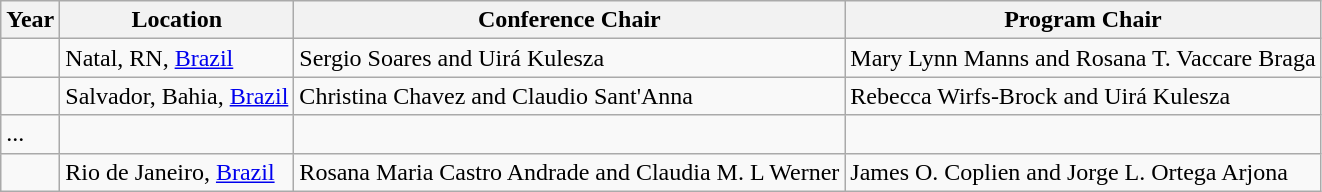<table class="wikitable">
<tr>
<th>Year</th>
<th>Location</th>
<th>Conference Chair</th>
<th>Program Chair</th>
</tr>
<tr>
<td></td>
<td>Natal, RN, <a href='#'>Brazil</a></td>
<td>Sergio Soares and Uirá Kulesza</td>
<td>Mary Lynn Manns and Rosana T. Vaccare Braga</td>
</tr>
<tr>
<td></td>
<td>Salvador, Bahia, <a href='#'>Brazil</a></td>
<td>Christina Chavez and Claudio Sant'Anna</td>
<td>Rebecca Wirfs-Brock and Uirá Kulesza</td>
</tr>
<tr>
<td>...</td>
<td></td>
<td></td>
<td></td>
</tr>
<tr>
<td></td>
<td>Rio de Janeiro, <a href='#'>Brazil</a></td>
<td>Rosana Maria Castro Andrade and Claudia M. L Werner</td>
<td>James O. Coplien and Jorge L. Ortega Arjona</td>
</tr>
</table>
